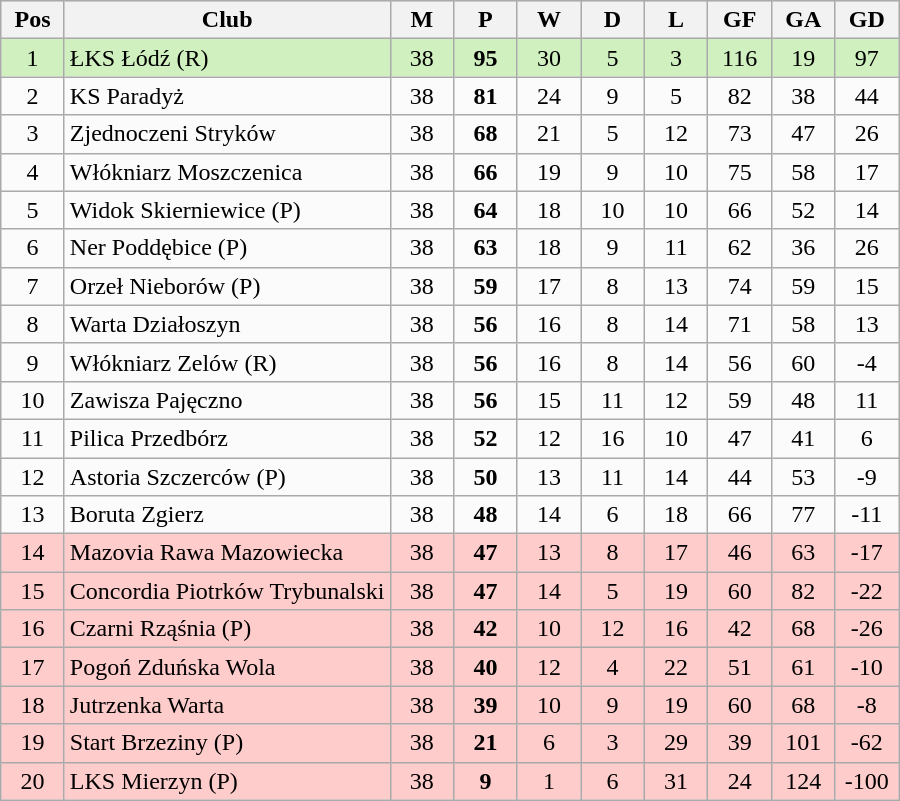<table class="wikitable" style="text-align:center;">
<tr ---- BGCOLOR="#DCDCDC">
<th width=35px>Pos</th>
<th>Club</th>
<th width=35px>M</th>
<th width=35px>P</th>
<th width=35px>W</th>
<th width=35px>D</th>
<th width=35px>L</th>
<th width=35px>GF</th>
<th width=35px>GA</th>
<th width=35px>GD</th>
</tr>
<tr bgcolor=#D0F0C0>
<td>1</td>
<td align=left>ŁKS Łódź <span>(R)</span><noinclude></td>
<td>38</td>
<td><strong>95</strong></td>
<td>30</td>
<td>5</td>
<td>3</td>
<td>116</td>
<td>19</td>
<td>97</td>
</tr>
<tr bgcolor=#FBFBFB>
<td>2</td>
<td align=left>KS Paradyż</td>
<td>38</td>
<td><strong>81</strong></td>
<td>24</td>
<td>9</td>
<td>5</td>
<td>82</td>
<td>38</td>
<td>44</td>
</tr>
<tr bgcolor=#FBFBFB>
<td>3</td>
<td align=left>Zjednoczeni Stryków</td>
<td>38</td>
<td><strong>68</strong></td>
<td>21</td>
<td>5</td>
<td>12</td>
<td>73</td>
<td>47</td>
<td>26</td>
</tr>
<tr bgcolor=#FBFBFB>
<td>4</td>
<td align=left>Włókniarz Moszczenica</td>
<td>38</td>
<td><strong>66</strong></td>
<td>19</td>
<td>9</td>
<td>10</td>
<td>75</td>
<td>58</td>
<td>17</td>
</tr>
<tr bgcolor=#FBFBFB>
<td>5</td>
<td align=left>Widok Skierniewice <span>(P)</span><noinclude></td>
<td>38</td>
<td><strong>64</strong></td>
<td>18</td>
<td>10</td>
<td>10</td>
<td>66</td>
<td>52</td>
<td>14</td>
</tr>
<tr bgcolor=#FBFBFB>
<td>6</td>
<td align=left>Ner Poddębice <span>(P)</span><noinclude></td>
<td>38</td>
<td><strong>63</strong></td>
<td>18</td>
<td>9</td>
<td>11</td>
<td>62</td>
<td>36</td>
<td>26</td>
</tr>
<tr bgcolor=#FBFBFB>
<td>7</td>
<td align=left>Orzeł Nieborów <span>(P)</span><noinclude></td>
<td>38</td>
<td><strong>59</strong></td>
<td>17</td>
<td>8</td>
<td>13</td>
<td>74</td>
<td>59</td>
<td>15</td>
</tr>
<tr bgcolor=#FBFBFB>
<td>8</td>
<td align=left>Warta Działoszyn</td>
<td>38</td>
<td><strong>56</strong></td>
<td>16</td>
<td>8</td>
<td>14</td>
<td>71</td>
<td>58</td>
<td>13</td>
</tr>
<tr bgcolor=#FBFBFB>
<td>9</td>
<td align=left>Włókniarz Zelów <span>(R)</span><noinclude></td>
<td>38</td>
<td><strong>56</strong></td>
<td>16</td>
<td>8</td>
<td>14</td>
<td>56</td>
<td>60</td>
<td>-4</td>
</tr>
<tr bgcolor=#FBFBFB>
<td>10</td>
<td align=left>Zawisza Pajęczno</td>
<td>38</td>
<td><strong>56</strong></td>
<td>15</td>
<td>11</td>
<td>12</td>
<td>59</td>
<td>48</td>
<td>11</td>
</tr>
<tr bgcolor=#FBFBFB>
<td>11</td>
<td align=left>Pilica Przedbórz</td>
<td>38</td>
<td><strong>52</strong></td>
<td>12</td>
<td>16</td>
<td>10</td>
<td>47</td>
<td>41</td>
<td>6</td>
</tr>
<tr bgcolor=#FBFBFB>
<td>12</td>
<td align=left>Astoria Szczerców <span>(P)</span><noinclude></td>
<td>38</td>
<td><strong>50</strong></td>
<td>13</td>
<td>11</td>
<td>14</td>
<td>44</td>
<td>53</td>
<td>-9</td>
</tr>
<tr bgcolor=#FBFBFB>
<td>13</td>
<td align=left>Boruta Zgierz</td>
<td>38</td>
<td><strong>48</strong></td>
<td>14</td>
<td>6</td>
<td>18</td>
<td>66</td>
<td>77</td>
<td>-11</td>
</tr>
<tr bgcolor=#FFCCCC>
<td>14</td>
<td align=left>Mazovia Rawa Mazowiecka</td>
<td>38</td>
<td><strong>47</strong></td>
<td>13</td>
<td>8</td>
<td>17</td>
<td>46</td>
<td>63</td>
<td>-17</td>
</tr>
<tr bgcolor=#FFCCCC>
<td>15</td>
<td align=left>Concordia Piotrków Trybunalski</td>
<td>38</td>
<td><strong>47</strong></td>
<td>14</td>
<td>5</td>
<td>19</td>
<td>60</td>
<td>82</td>
<td>-22</td>
</tr>
<tr bgcolor=#FFCCCC>
<td>16</td>
<td align=left>Czarni Rząśnia <span>(P)</span><noinclude></td>
<td>38</td>
<td><strong>42</strong></td>
<td>10</td>
<td>12</td>
<td>16</td>
<td>42</td>
<td>68</td>
<td>-26</td>
</tr>
<tr bgcolor=#FFCCCC>
<td>17</td>
<td align=left>Pogoń Zduńska Wola</td>
<td>38</td>
<td><strong>40</strong></td>
<td>12</td>
<td>4</td>
<td>22</td>
<td>51</td>
<td>61</td>
<td>-10</td>
</tr>
<tr bgcolor=#FFCCCC>
<td>18</td>
<td align=left>Jutrzenka Warta</td>
<td>38</td>
<td><strong>39</strong></td>
<td>10</td>
<td>9</td>
<td>19</td>
<td>60</td>
<td>68</td>
<td>-8</td>
</tr>
<tr bgcolor=#FFCCCC>
<td>19</td>
<td align=left>Start Brzeziny <span>(P)</span><noinclude></td>
<td>38</td>
<td><strong>21</strong></td>
<td>6</td>
<td>3</td>
<td>29</td>
<td>39</td>
<td>101</td>
<td>-62</td>
</tr>
<tr bgcolor=#FFCCCC>
<td>20</td>
<td align=left>LKS Mierzyn <span>(P)</span><noinclude></td>
<td>38</td>
<td><strong>9</strong></td>
<td>1</td>
<td>6</td>
<td>31</td>
<td>24</td>
<td>124</td>
<td>-100</td>
</tr>
</table>
